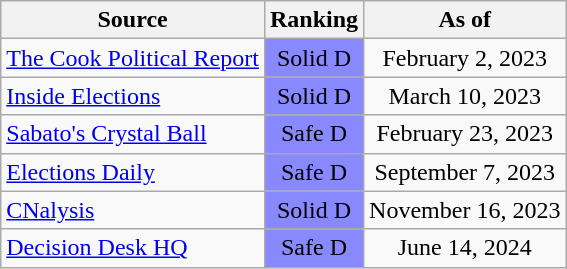<table class="wikitable" style="text-align:center">
<tr>
<th>Source</th>
<th>Ranking</th>
<th>As of</th>
</tr>
<tr>
<td align=left><a href='#'>The Cook Political Report</a></td>
<td style="color:black;background:#88f" data-sort-value=-5>Solid D</td>
<td>February 2, 2023</td>
</tr>
<tr>
<td align=left><a href='#'>Inside Elections</a></td>
<td style="color:black;background:#88f" data-sort-value=-5>Solid D</td>
<td>March 10, 2023</td>
</tr>
<tr>
<td align=left><a href='#'>Sabato's Crystal Ball</a></td>
<td style="color:black;background:#88f" data-sort-value=-4>Safe D</td>
<td>February 23, 2023</td>
</tr>
<tr>
<td align=left><a href='#'>Elections Daily</a></td>
<td style="color:black;background:#88f" data-sort-value=-4>Safe D</td>
<td>September 7, 2023</td>
</tr>
<tr>
<td align=left><a href='#'>CNalysis</a></td>
<td style="color:black;background:#88f" data-sort-value=-5>Solid D</td>
<td>November 16, 2023</td>
</tr>
<tr>
<td align=left><a href='#'>Decision Desk HQ</a></td>
<td style="color:black;background:#88f" data-sort-value=-4>Safe D</td>
<td>June 14, 2024</td>
</tr>
</table>
